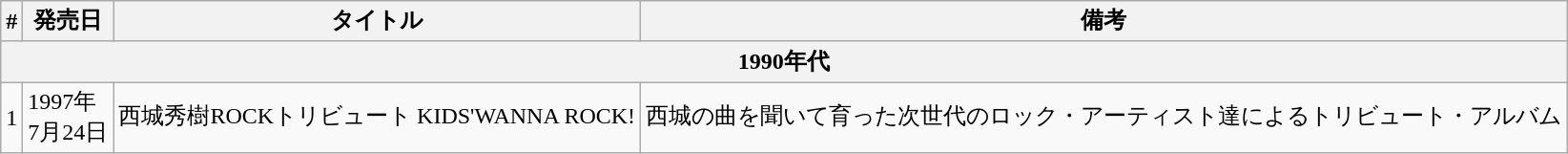<table class="wikitable">
<tr>
<th>#</th>
<th>発売日</th>
<th>タイトル</th>
<th>備考</th>
</tr>
<tr>
<th colspan="7">1990年代</th>
</tr>
<tr>
<td>1</td>
<td>1997年<br>7月24日</td>
<td>西城秀樹ROCKトリビュート KIDS'WANNA ROCK!</td>
<td>西城の曲を聞いて育った次世代のロック・アーティスト達によるトリビュート・アルバム</td>
</tr>
</table>
